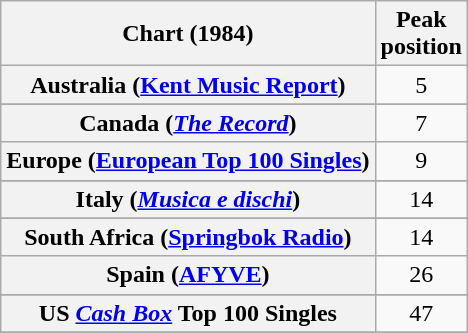<table class="wikitable sortable plainrowheaders" style="text-align:center">
<tr>
<th scope="col">Chart (1984)</th>
<th scope="col">Peak<br>position</th>
</tr>
<tr>
<th scope="row">Australia (<a href='#'>Kent Music Report</a>)</th>
<td>5</td>
</tr>
<tr>
</tr>
<tr>
</tr>
<tr>
</tr>
<tr>
<th scope="row">Canada (<em><a href='#'>The Record</a></em>)</th>
<td>7</td>
</tr>
<tr>
<th scope="row">Europe (<a href='#'>European Top 100 Singles</a>)</th>
<td>9</td>
</tr>
<tr>
</tr>
<tr>
</tr>
<tr>
<th scope="row">Italy (<em><a href='#'>Musica e dischi</a></em>)</th>
<td>14</td>
</tr>
<tr>
</tr>
<tr>
</tr>
<tr>
</tr>
<tr>
</tr>
<tr>
<th scope="row">South Africa (<a href='#'>Springbok Radio</a>)</th>
<td>14</td>
</tr>
<tr>
<th scope="row">Spain (<a href='#'>AFYVE</a>)</th>
<td>26</td>
</tr>
<tr>
</tr>
<tr>
</tr>
<tr>
</tr>
<tr>
</tr>
<tr>
<th scope="row">US <em><a href='#'>Cash Box</a></em> Top 100 Singles</th>
<td>47</td>
</tr>
<tr>
</tr>
</table>
